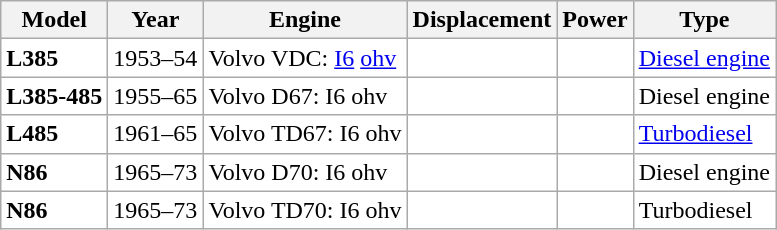<table class="wikitable">
<tr>
<th>Model</th>
<th>Year</th>
<th>Engine</th>
<th>Displacement</th>
<th>Power</th>
<th>Type</th>
</tr>
<tr style="background:#ffffff;">
<td><strong>L385</strong></td>
<td>1953–54</td>
<td>Volvo VDC: <a href='#'>I6</a> <a href='#'>ohv</a></td>
<td></td>
<td></td>
<td><a href='#'>Diesel engine</a></td>
</tr>
<tr style="background:#ffffff;">
<td><strong>L385-485</strong></td>
<td>1955–65</td>
<td>Volvo D67: I6 ohv</td>
<td></td>
<td></td>
<td>Diesel engine</td>
</tr>
<tr style="background:#ffffff;">
<td><strong>L485</strong></td>
<td>1961–65</td>
<td>Volvo TD67: I6 ohv</td>
<td></td>
<td></td>
<td><a href='#'>Turbodiesel</a></td>
</tr>
<tr style="background:#ffffff;">
<td><strong>N86</strong></td>
<td>1965–73</td>
<td>Volvo D70: I6 ohv</td>
<td></td>
<td></td>
<td>Diesel engine</td>
</tr>
<tr style="background:#ffffff;">
<td><strong>N86</strong></td>
<td>1965–73</td>
<td>Volvo TD70: I6 ohv</td>
<td></td>
<td></td>
<td>Turbodiesel</td>
</tr>
</table>
